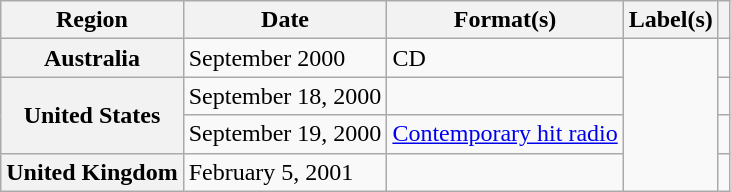<table class="wikitable plainrowheaders">
<tr>
<th scope="col">Region</th>
<th scope="col">Date</th>
<th scope="col">Format(s)</th>
<th scope="col">Label(s)</th>
<th scope="col"></th>
</tr>
<tr>
<th scope="row">Australia</th>
<td>September 2000</td>
<td>CD</td>
<td rowspan="4"></td>
<td align="center"></td>
</tr>
<tr>
<th scope="row" rowspan="2">United States</th>
<td>September 18, 2000</td>
<td></td>
<td align="center"></td>
</tr>
<tr>
<td>September 19, 2000</td>
<td><a href='#'>Contemporary hit radio</a></td>
<td align="center"></td>
</tr>
<tr>
<th scope="row">United Kingdom</th>
<td>February 5, 2001</td>
<td></td>
<td align="center"></td>
</tr>
</table>
